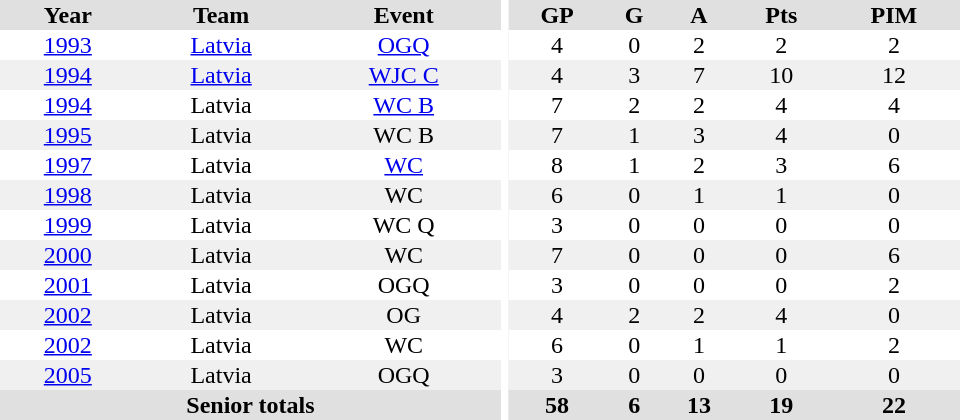<table border="0" cellpadding="1" cellspacing="0" ID="Table3" style="text-align:center; width:40em">
<tr ALIGN="center" bgcolor="#e0e0e0">
<th>Year</th>
<th>Team</th>
<th>Event</th>
<th rowspan="99" bgcolor="#ffffff"></th>
<th>GP</th>
<th>G</th>
<th>A</th>
<th>Pts</th>
<th>PIM</th>
</tr>
<tr>
<td><a href='#'>1993</a></td>
<td><a href='#'>Latvia</a></td>
<td><a href='#'>OGQ</a></td>
<td>4</td>
<td>0</td>
<td>2</td>
<td>2</td>
<td>2</td>
</tr>
<tr bgcolor="#f0f0f0">
<td><a href='#'>1994</a></td>
<td><a href='#'>Latvia</a></td>
<td><a href='#'>WJC C</a></td>
<td>4</td>
<td>3</td>
<td>7</td>
<td>10</td>
<td>12</td>
</tr>
<tr>
<td><a href='#'>1994</a></td>
<td>Latvia</td>
<td><a href='#'>WC B</a></td>
<td>7</td>
<td>2</td>
<td>2</td>
<td>4</td>
<td>4</td>
</tr>
<tr bgcolor="#f0f0f0">
<td><a href='#'>1995</a></td>
<td>Latvia</td>
<td>WC B</td>
<td>7</td>
<td>1</td>
<td>3</td>
<td>4</td>
<td>0</td>
</tr>
<tr>
<td><a href='#'>1997</a></td>
<td>Latvia</td>
<td><a href='#'>WC</a></td>
<td>8</td>
<td>1</td>
<td>2</td>
<td>3</td>
<td>6</td>
</tr>
<tr bgcolor="#f0f0f0">
<td><a href='#'>1998</a></td>
<td>Latvia</td>
<td>WC</td>
<td>6</td>
<td>0</td>
<td>1</td>
<td>1</td>
<td>0</td>
</tr>
<tr>
<td><a href='#'>1999</a></td>
<td>Latvia</td>
<td>WC Q</td>
<td>3</td>
<td>0</td>
<td>0</td>
<td>0</td>
<td>0</td>
</tr>
<tr bgcolor="#f0f0f0">
<td><a href='#'>2000</a></td>
<td>Latvia</td>
<td>WC</td>
<td>7</td>
<td>0</td>
<td>0</td>
<td>0</td>
<td>6</td>
</tr>
<tr>
<td><a href='#'>2001</a></td>
<td>Latvia</td>
<td>OGQ</td>
<td>3</td>
<td>0</td>
<td>0</td>
<td>0</td>
<td>2</td>
</tr>
<tr bgcolor="#f0f0f0">
<td><a href='#'>2002</a></td>
<td>Latvia</td>
<td>OG</td>
<td>4</td>
<td>2</td>
<td>2</td>
<td>4</td>
<td>0</td>
</tr>
<tr>
<td><a href='#'>2002</a></td>
<td>Latvia</td>
<td>WC</td>
<td>6</td>
<td>0</td>
<td>1</td>
<td>1</td>
<td>2</td>
</tr>
<tr bgcolor="#f0f0f0">
<td><a href='#'>2005</a></td>
<td>Latvia</td>
<td>OGQ</td>
<td>3</td>
<td>0</td>
<td>0</td>
<td>0</td>
<td>0</td>
</tr>
<tr bgcolor="#e0e0e0">
<th colspan="3">Senior totals</th>
<th>58</th>
<th>6</th>
<th>13</th>
<th>19</th>
<th>22</th>
</tr>
</table>
